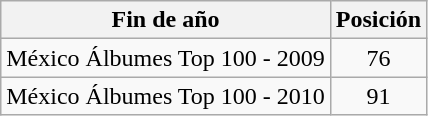<table class="wikitable sortable">
<tr>
<th align="left">Fin de año</th>
<th align="left">Posición</th>
</tr>
<tr>
<td>México Álbumes Top 100 - 2009</td>
<td align="center">76</td>
</tr>
<tr>
<td>México Álbumes Top 100 - 2010</td>
<td align="center">91</td>
</tr>
</table>
